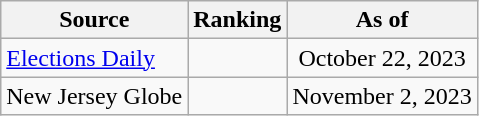<table class="wikitable" style="text-align:center">
<tr>
<th>Source</th>
<th>Ranking</th>
<th>As of</th>
</tr>
<tr>
<td align=left><a href='#'>Elections Daily</a></td>
<td></td>
<td>October 22, 2023</td>
</tr>
<tr>
<td align=left>New Jersey Globe</td>
<td></td>
<td>November 2, 2023</td>
</tr>
</table>
